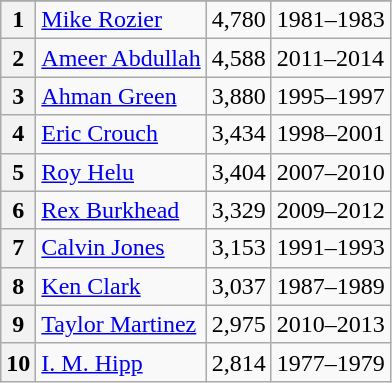<table class=wikitable>
<tr>
</tr>
<tr>
<th>1</th>
<td><a href='#'>Mike Rozier</a></td>
<td>4,780</td>
<td>1981–1983</td>
</tr>
<tr>
<th>2</th>
<td><a href='#'>Ameer Abdullah</a></td>
<td>4,588</td>
<td>2011–2014</td>
</tr>
<tr>
<th>3</th>
<td><a href='#'>Ahman Green</a></td>
<td>3,880</td>
<td>1995–1997</td>
</tr>
<tr>
<th>4</th>
<td><a href='#'>Eric Crouch</a></td>
<td>3,434</td>
<td>1998–2001</td>
</tr>
<tr>
<th>5</th>
<td><a href='#'>Roy Helu</a></td>
<td>3,404</td>
<td>2007–2010</td>
</tr>
<tr>
<th>6</th>
<td><a href='#'>Rex Burkhead</a></td>
<td>3,329</td>
<td>2009–2012</td>
</tr>
<tr>
<th>7</th>
<td><a href='#'>Calvin Jones</a></td>
<td>3,153</td>
<td>1991–1993</td>
</tr>
<tr>
<th>8</th>
<td><a href='#'>Ken Clark</a></td>
<td>3,037</td>
<td>1987–1989</td>
</tr>
<tr>
<th>9</th>
<td><a href='#'>Taylor Martinez</a></td>
<td>2,975</td>
<td>2010–2013</td>
</tr>
<tr>
<th>10</th>
<td><a href='#'>I. M. Hipp</a></td>
<td>2,814</td>
<td>1977–1979</td>
</tr>
</table>
